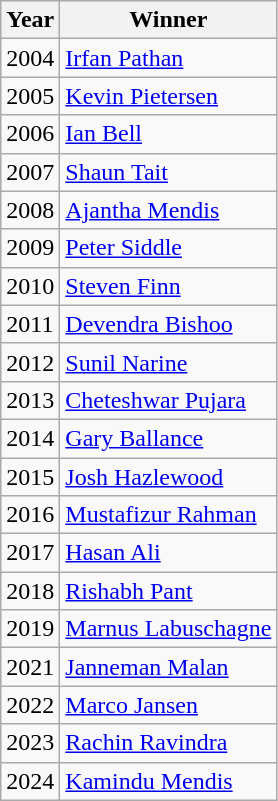<table class="wikitable">
<tr>
<th>Year</th>
<th>Winner</th>
</tr>
<tr>
<td>2004</td>
<td> <a href='#'>Irfan Pathan</a></td>
</tr>
<tr>
<td>2005</td>
<td> <a href='#'>Kevin Pietersen</a></td>
</tr>
<tr>
<td>2006</td>
<td> <a href='#'>Ian Bell</a></td>
</tr>
<tr>
<td>2007</td>
<td> <a href='#'>Shaun Tait</a></td>
</tr>
<tr>
<td>2008</td>
<td> <a href='#'>Ajantha Mendis</a></td>
</tr>
<tr>
<td>2009</td>
<td> <a href='#'>Peter Siddle</a></td>
</tr>
<tr>
<td>2010</td>
<td> <a href='#'>Steven Finn</a></td>
</tr>
<tr>
<td>2011</td>
<td> <a href='#'>Devendra Bishoo</a></td>
</tr>
<tr>
<td>2012</td>
<td> <a href='#'>Sunil Narine</a></td>
</tr>
<tr>
<td>2013</td>
<td> <a href='#'>Cheteshwar Pujara</a></td>
</tr>
<tr>
<td>2014</td>
<td> <a href='#'>Gary Ballance</a></td>
</tr>
<tr>
<td>2015</td>
<td> <a href='#'>Josh Hazlewood</a></td>
</tr>
<tr>
<td>2016</td>
<td> <a href='#'>Mustafizur Rahman</a></td>
</tr>
<tr>
<td>2017</td>
<td> <a href='#'>Hasan Ali</a></td>
</tr>
<tr>
<td>2018</td>
<td> <a href='#'>Rishabh Pant</a></td>
</tr>
<tr>
<td>2019</td>
<td> <a href='#'>Marnus Labuschagne</a></td>
</tr>
<tr>
<td>2021</td>
<td> <a href='#'>Janneman Malan</a></td>
</tr>
<tr>
<td>2022</td>
<td> <a href='#'>Marco Jansen</a></td>
</tr>
<tr>
<td>2023</td>
<td> <a href='#'>Rachin Ravindra</a></td>
</tr>
<tr>
<td>2024</td>
<td> <a href='#'>Kamindu Mendis</a></td>
</tr>
</table>
